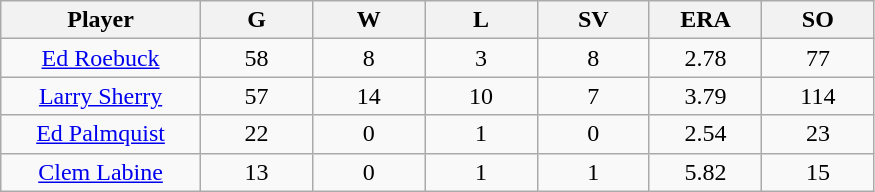<table class="wikitable sortable">
<tr>
<th bgcolor="#DDDDFF" width="16%">Player</th>
<th bgcolor="#DDDDFF" width="9%">G</th>
<th bgcolor="#DDDDFF" width="9%">W</th>
<th bgcolor="#DDDDFF" width="9%">L</th>
<th bgcolor="#DDDDFF" width="9%">SV</th>
<th bgcolor="#DDDDFF" width="9%">ERA</th>
<th bgcolor="#DDDDFF" width="9%">SO</th>
</tr>
<tr align="center">
<td><a href='#'>Ed Roebuck</a></td>
<td>58</td>
<td>8</td>
<td>3</td>
<td>8</td>
<td>2.78</td>
<td>77</td>
</tr>
<tr align="center">
<td><a href='#'>Larry Sherry</a></td>
<td>57</td>
<td>14</td>
<td>10</td>
<td>7</td>
<td>3.79</td>
<td>114</td>
</tr>
<tr align="center">
<td><a href='#'>Ed Palmquist</a></td>
<td>22</td>
<td>0</td>
<td>1</td>
<td>0</td>
<td>2.54</td>
<td>23</td>
</tr>
<tr align="center">
<td><a href='#'>Clem Labine</a></td>
<td>13</td>
<td>0</td>
<td>1</td>
<td>1</td>
<td>5.82</td>
<td>15</td>
</tr>
</table>
